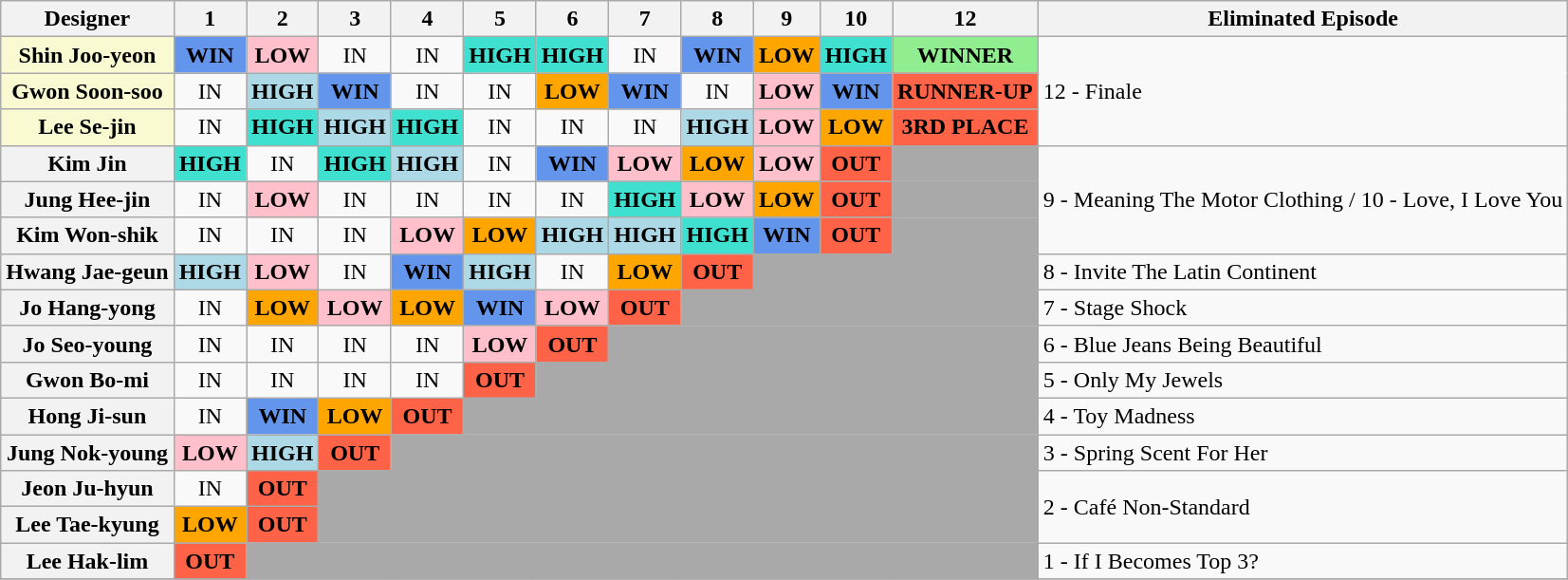<table class="wikitable" style="text-align:center">
<tr>
<th>Designer</th>
<th>1</th>
<th>2</th>
<th>3</th>
<th>4</th>
<th>5</th>
<th>6</th>
<th>7</th>
<th>8</th>
<th>9</th>
<th>10</th>
<th>12</th>
<th>Eliminated Episode</th>
</tr>
<tr>
<th style="background:#FAFAD2;">Shin Joo-yeon</th>
<td style="background:cornflowerblue;"><strong>WIN</strong></td>
<td style="background:pink;"><strong>LOW</strong></td>
<td>IN</td>
<td>IN</td>
<td style="background:turquoise;"><strong>HIGH</strong></td>
<td style="background:turquoise;"><strong>HIGH</strong></td>
<td>IN</td>
<td style="background:cornflowerblue;"><strong>WIN</strong></td>
<td style="background:orange;"><strong>LOW</strong></td>
<td style="background:turquoise;"><strong>HIGH</strong></td>
<td style="background:lightgreen;"><strong>WINNER</strong></td>
<td style="text-align:left" rowspan="3">12 - Finale</td>
</tr>
<tr>
<th style="background:#FAFAD2;">Gwon Soon-soo</th>
<td>IN</td>
<td style="background:lightblue;"><strong>HIGH</strong></td>
<td style="background:cornflowerblue;"><strong>WIN</strong></td>
<td>IN</td>
<td>IN</td>
<td style="background:orange;"><strong>LOW</strong></td>
<td style="background:cornflowerblue;"><strong>WIN</strong></td>
<td>IN</td>
<td style="background:pink;"><strong>LOW</strong></td>
<td style="background:cornflowerblue;"><strong>WIN</strong></td>
<td style="background:tomato;"><strong>RUNNER-UP</strong></td>
</tr>
<tr>
<th style="background:#FAFAD2;">Lee Se-jin</th>
<td>IN</td>
<td style="background:turquoise;"><strong>HIGH</strong></td>
<td style="background:lightblue;"><strong>HIGH</strong></td>
<td style="background:turquoise;"><strong>HIGH</strong></td>
<td>IN</td>
<td>IN</td>
<td>IN</td>
<td style="background:lightblue;"><strong>HIGH</strong></td>
<td style="background:pink;"><strong>LOW</strong></td>
<td style="background:orange;"><strong>LOW</strong></td>
<td style="background:tomato;"><strong>3RD PLACE</strong></td>
</tr>
<tr>
<th>Kim Jin</th>
<td style="background:turquoise;"><strong>HIGH</strong></td>
<td>IN</td>
<td style="background:turquoise;"><strong>HIGH</strong></td>
<td style="background:lightblue;"><strong>HIGH</strong></td>
<td>IN</td>
<td style="background:cornflowerblue;"><strong>WIN</strong></td>
<td style="background:pink;"><strong>LOW</strong></td>
<td style="background:orange;"><strong>LOW</strong></td>
<td style="background:pink;"><strong>LOW</strong></td>
<td style="background:tomato;"><strong>OUT</strong></td>
<td colspan=1 style="background:darkgray;"></td>
<td style="text-align:left" rowspan="3">9 - Meaning The Motor Clothing / 10 - Love, I Love You</td>
</tr>
<tr>
<th>Jung Hee-jin</th>
<td>IN</td>
<td style="background:pink;"><strong>LOW</strong></td>
<td>IN</td>
<td>IN</td>
<td>IN</td>
<td>IN</td>
<td style="background:turquoise;"><strong>HIGH</strong></td>
<td style="background:pink;"><strong>LOW</strong></td>
<td style="background:orange;"><strong>LOW</strong></td>
<td style="background:tomato;"><strong>OUT</strong></td>
<td colspan=1 style="background:darkgray;"></td>
</tr>
<tr>
<th>Kim Won-shik</th>
<td>IN</td>
<td>IN</td>
<td>IN</td>
<td style="background:pink;"><strong>LOW</strong></td>
<td style="background:orange;"><strong>LOW</strong></td>
<td style="background:lightblue;"><strong>HIGH</strong></td>
<td style="background:lightblue;"><strong>HIGH</strong></td>
<td style="background:turquoise;"><strong>HIGH</strong></td>
<td style="background:cornflowerblue;"><strong>WIN</strong></td>
<td style="background:tomato;"><strong>OUT</strong></td>
<td colspan=1 style="background:darkgray;"></td>
</tr>
<tr>
<th>Hwang Jae-geun</th>
<td style="background:lightblue;"><strong>HIGH</strong></td>
<td style="background:pink;"><strong>LOW</strong></td>
<td>IN</td>
<td style="background:cornflowerblue;"><strong>WIN</strong></td>
<td style="background:lightblue;"><strong>HIGH</strong></td>
<td>IN</td>
<td style="background:orange;"><strong>LOW</strong></td>
<td style="background:tomato;"><strong>OUT</strong></td>
<td colspan=3 style="background:darkgray;"></td>
<td style="text-align:left">8 - Invite The Latin Continent</td>
</tr>
<tr>
<th>Jo Hang-yong</th>
<td>IN</td>
<td style="background:orange;"><strong>LOW</strong></td>
<td style="background:pink;"><strong>LOW</strong></td>
<td style="background:orange;"><strong>LOW</strong></td>
<td style="background:cornflowerblue;"><strong>WIN</strong></td>
<td style="background:pink;"><strong>LOW</strong></td>
<td style="background:tomato;"><strong>OUT</strong></td>
<td colspan=4 style="background:darkgray;"></td>
<td style="text-align:left">7 - Stage Shock</td>
</tr>
<tr>
<th>Jo Seo-young</th>
<td>IN</td>
<td>IN</td>
<td>IN</td>
<td>IN</td>
<td style="background:pink;"><strong>LOW</strong></td>
<td style="background:tomato;"><strong>OUT</strong></td>
<td colspan=5 style="background:darkgray;"></td>
<td style="text-align:left">6 - Blue Jeans Being Beautiful</td>
</tr>
<tr>
<th>Gwon Bo-mi</th>
<td>IN</td>
<td>IN</td>
<td>IN</td>
<td>IN</td>
<td style="background:tomato;"><strong>OUT</strong></td>
<td colspan=6 style="background:darkgray;"></td>
<td style="text-align:left">5 - Only My Jewels</td>
</tr>
<tr>
<th>Hong Ji-sun</th>
<td>IN</td>
<td style="background:cornflowerblue;"><strong>WIN</strong></td>
<td style="background:orange;"><strong>LOW</strong></td>
<td style="background:tomato;"><strong>OUT</strong></td>
<td colspan=7 style="background:darkgray;"></td>
<td style="text-align:left">4 - Toy Madness</td>
</tr>
<tr>
<th>Jung Nok-young</th>
<td style="background:pink;"><strong>LOW</strong></td>
<td style="background:lightblue;"><strong>HIGH</strong></td>
<td style="background:tomato;"><strong>OUT</strong></td>
<td colspan=8 style="background:darkgray;"></td>
<td style="text-align:left">3 - Spring Scent For Her</td>
</tr>
<tr>
<th>Jeon Ju-hyun</th>
<td>IN</td>
<td style="background:tomato;"><strong>OUT</strong></td>
<td colspan=9 style="background:darkgray;"></td>
<td style="text-align:left" rowspan="2">2 - Café Non-Standard</td>
</tr>
<tr>
<th>Lee Tae-kyung</th>
<td style="background:orange;"><strong>LOW</strong></td>
<td style="background:tomato;"><strong>OUT</strong></td>
<td colspan=9 style="background:darkgray;"></td>
</tr>
<tr>
<th>Lee Hak-lim</th>
<td style="background:tomato;"><strong>OUT</strong></td>
<td colspan=10 style="background:darkgray;"></td>
<td style="text-align:left">1 - If I Becomes Top 3?</td>
</tr>
<tr>
</tr>
</table>
